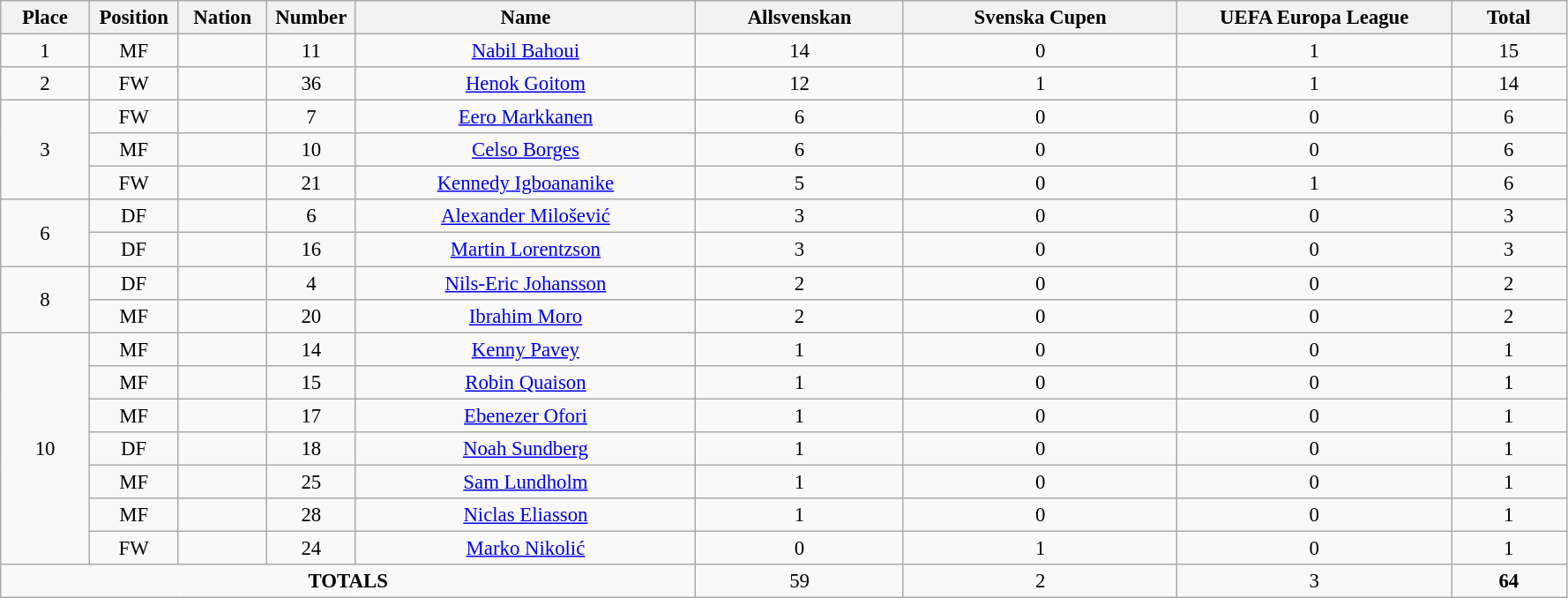<table class="wikitable" style="font-size: 95%; text-align: center;">
<tr>
<th width=60>Place</th>
<th width=60>Position</th>
<th width=60>Nation</th>
<th width=60>Number</th>
<th width=250>Name</th>
<th width=150>Allsvenskan</th>
<th width=200>Svenska Cupen</th>
<th width=200>UEFA Europa League</th>
<th width=80><strong>Total</strong></th>
</tr>
<tr>
<td>1</td>
<td>MF</td>
<td></td>
<td>11</td>
<td><a href='#'>Nabil Bahoui</a></td>
<td>14</td>
<td>0</td>
<td>1</td>
<td>15</td>
</tr>
<tr>
<td>2</td>
<td>FW</td>
<td></td>
<td>36</td>
<td><a href='#'>Henok Goitom</a></td>
<td>12</td>
<td>1</td>
<td>1</td>
<td>14</td>
</tr>
<tr>
<td rowspan="3">3</td>
<td>FW</td>
<td></td>
<td>7</td>
<td><a href='#'>Eero Markkanen</a></td>
<td>6</td>
<td>0</td>
<td>0</td>
<td>6</td>
</tr>
<tr>
<td>MF</td>
<td></td>
<td>10</td>
<td><a href='#'>Celso Borges</a></td>
<td>6</td>
<td>0</td>
<td>0</td>
<td>6</td>
</tr>
<tr>
<td>FW</td>
<td></td>
<td>21</td>
<td><a href='#'>Kennedy Igboananike</a></td>
<td>5</td>
<td>0</td>
<td>1</td>
<td>6</td>
</tr>
<tr>
<td rowspan="2">6</td>
<td>DF</td>
<td></td>
<td>6</td>
<td><a href='#'>Alexander Milošević</a></td>
<td>3</td>
<td>0</td>
<td>0</td>
<td>3</td>
</tr>
<tr>
<td>DF</td>
<td></td>
<td>16</td>
<td><a href='#'>Martin Lorentzson</a></td>
<td>3</td>
<td>0</td>
<td>0</td>
<td>3</td>
</tr>
<tr>
<td rowspan="2">8</td>
<td>DF</td>
<td></td>
<td>4</td>
<td><a href='#'>Nils-Eric Johansson</a></td>
<td>2</td>
<td>0</td>
<td>0</td>
<td>2</td>
</tr>
<tr>
<td>MF</td>
<td></td>
<td>20</td>
<td><a href='#'>Ibrahim Moro</a></td>
<td>2</td>
<td>0</td>
<td>0</td>
<td>2</td>
</tr>
<tr>
<td rowspan="7">10</td>
<td>MF</td>
<td></td>
<td>14</td>
<td><a href='#'>Kenny Pavey</a></td>
<td>1</td>
<td>0</td>
<td>0</td>
<td>1</td>
</tr>
<tr>
<td>MF</td>
<td></td>
<td>15</td>
<td><a href='#'>Robin Quaison</a></td>
<td>1</td>
<td>0</td>
<td>0</td>
<td>1</td>
</tr>
<tr>
<td>MF</td>
<td></td>
<td>17</td>
<td><a href='#'>Ebenezer Ofori</a></td>
<td>1</td>
<td>0</td>
<td>0</td>
<td>1</td>
</tr>
<tr>
<td>DF</td>
<td></td>
<td>18</td>
<td><a href='#'>Noah Sundberg</a></td>
<td>1</td>
<td>0</td>
<td>0</td>
<td>1</td>
</tr>
<tr>
<td>MF</td>
<td></td>
<td>25</td>
<td><a href='#'>Sam Lundholm</a></td>
<td>1</td>
<td>0</td>
<td>0</td>
<td>1</td>
</tr>
<tr>
<td>MF</td>
<td></td>
<td>28</td>
<td><a href='#'>Niclas Eliasson</a></td>
<td>1</td>
<td>0</td>
<td>0</td>
<td>1</td>
</tr>
<tr>
<td>FW</td>
<td></td>
<td>24</td>
<td><a href='#'>Marko Nikolić</a></td>
<td>0</td>
<td>1</td>
<td>0</td>
<td>1</td>
</tr>
<tr>
<td colspan="5"><strong>TOTALS</strong></td>
<td>59</td>
<td>2</td>
<td>3</td>
<td><strong>64</strong></td>
</tr>
</table>
